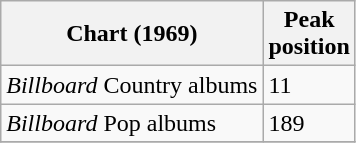<table class="wikitable">
<tr>
<th>Chart (1969)</th>
<th>Peak<br>position</th>
</tr>
<tr>
<td><em>Billboard</em> Country albums</td>
<td>11</td>
</tr>
<tr>
<td><em>Billboard</em> Pop albums</td>
<td>189</td>
</tr>
<tr>
</tr>
</table>
